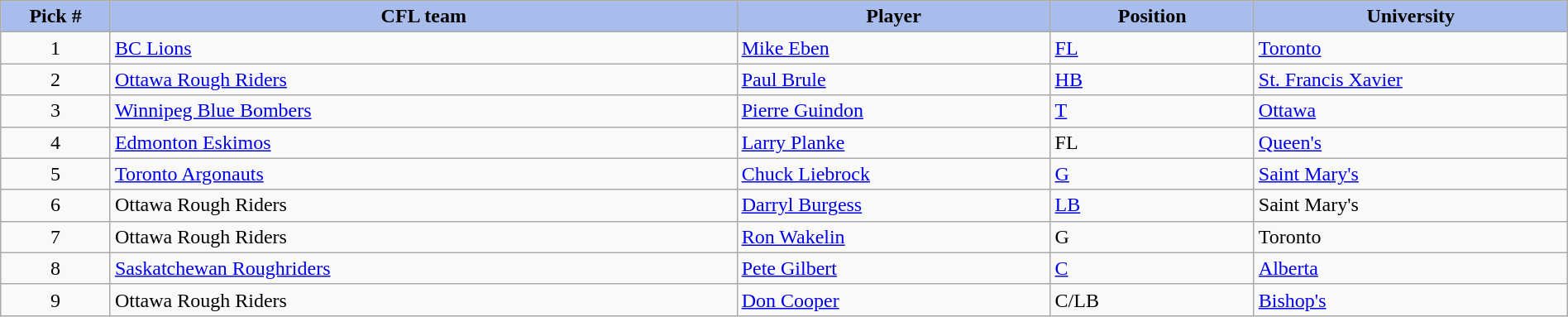<table class="wikitable" style="width: 100%">
<tr>
<th style="background:#A8BDEC;" width=7%>Pick #</th>
<th width=40% style="background:#A8BDEC;">CFL team</th>
<th width=20% style="background:#A8BDEC;">Player</th>
<th width=13% style="background:#A8BDEC;">Position</th>
<th width=20% style="background:#A8BDEC;">University</th>
</tr>
<tr>
<td align=center>1</td>
<td><a href='#'>BC Lions</a></td>
<td><a href='#'>Mike Eben</a></td>
<td><a href='#'>FL</a></td>
<td><a href='#'>Toronto</a></td>
</tr>
<tr>
<td align=center>2</td>
<td><a href='#'>Ottawa Rough Riders</a></td>
<td><a href='#'>Paul Brule</a></td>
<td><a href='#'>HB</a></td>
<td><a href='#'>St. Francis Xavier</a></td>
</tr>
<tr>
<td align=center>3</td>
<td><a href='#'>Winnipeg Blue Bombers</a></td>
<td><a href='#'>Pierre Guindon</a></td>
<td><a href='#'>T</a></td>
<td><a href='#'>Ottawa</a></td>
</tr>
<tr>
<td align=center>4</td>
<td><a href='#'>Edmonton Eskimos</a></td>
<td><a href='#'>Larry Planke</a></td>
<td>FL</td>
<td><a href='#'>Queen's</a></td>
</tr>
<tr>
<td align=center>5</td>
<td><a href='#'>Toronto Argonauts</a></td>
<td><a href='#'>Chuck Liebrock</a></td>
<td><a href='#'>G</a></td>
<td><a href='#'>Saint Mary's</a></td>
</tr>
<tr>
<td align=center>6</td>
<td>Ottawa Rough Riders</td>
<td><a href='#'>Darryl Burgess</a></td>
<td><a href='#'>LB</a></td>
<td>Saint Mary's</td>
</tr>
<tr>
<td align=center>7</td>
<td>Ottawa Rough Riders</td>
<td><a href='#'>Ron Wakelin</a></td>
<td>G</td>
<td>Toronto</td>
</tr>
<tr>
<td align=center>8</td>
<td><a href='#'>Saskatchewan Roughriders</a></td>
<td><a href='#'>Pete Gilbert</a></td>
<td><a href='#'>C</a></td>
<td><a href='#'>Alberta</a></td>
</tr>
<tr>
<td align=center>9</td>
<td>Ottawa Rough Riders</td>
<td><a href='#'>Don Cooper</a></td>
<td>C/LB</td>
<td><a href='#'>Bishop's</a></td>
</tr>
</table>
